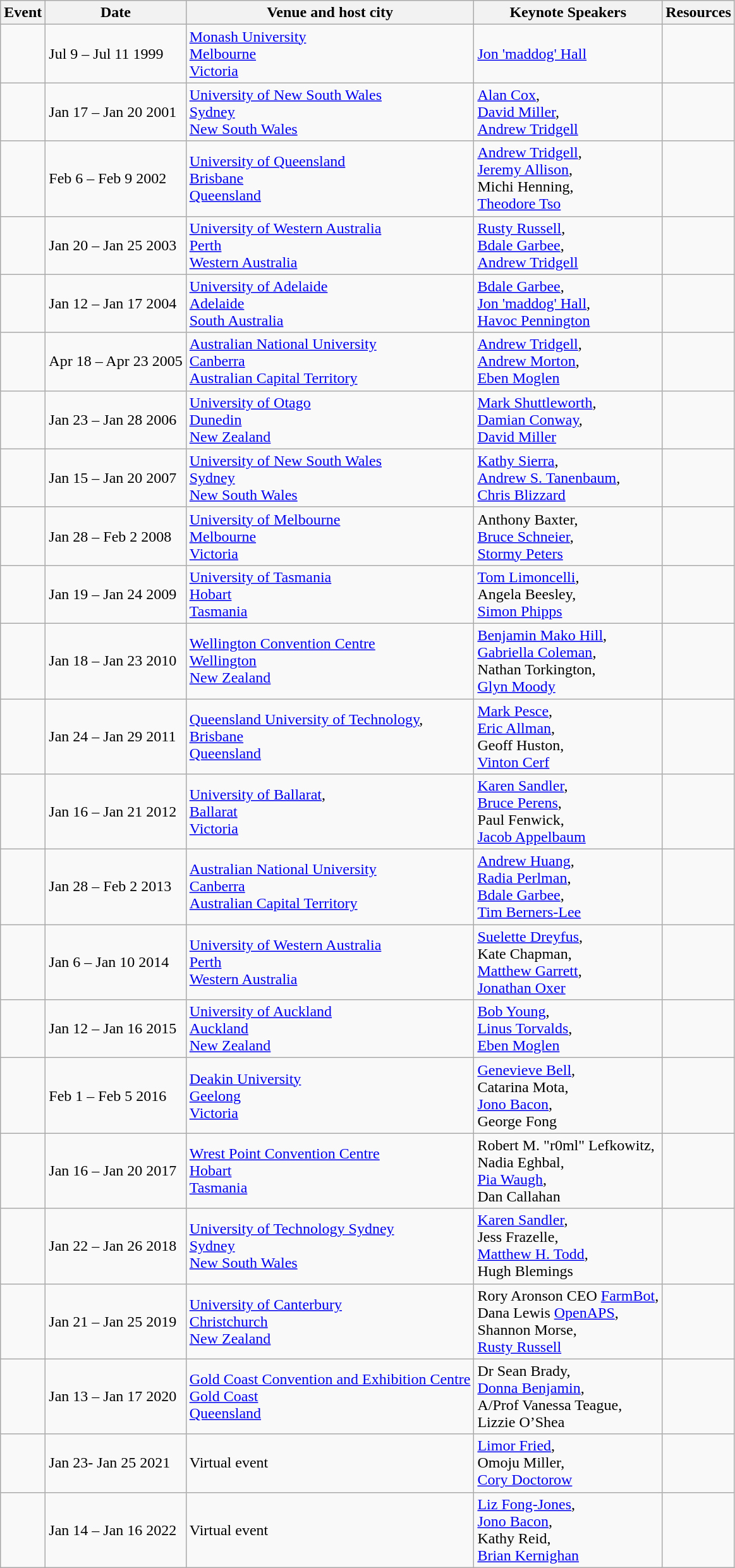<table class="wikitable">
<tr>
<th>Event</th>
<th>Date</th>
<th>Venue and host city</th>
<th>Keynote Speakers</th>
<th>Resources</th>
</tr>
<tr>
<td></td>
<td>Jul 9 – Jul 11 1999</td>
<td><a href='#'>Monash University</a><br> <a href='#'>Melbourne</a><br><a href='#'>Victoria</a></td>
<td><a href='#'>Jon 'maddog' Hall</a></td>
<td></td>
</tr>
<tr>
<td></td>
<td>Jan 17 – Jan 20 2001</td>
<td><a href='#'>University of New South Wales</a><br> <a href='#'>Sydney</a><br><a href='#'>New South Wales</a></td>
<td><a href='#'>Alan Cox</a>,<br><a href='#'>David Miller</a>,<br><a href='#'>Andrew Tridgell</a></td>
<td></td>
</tr>
<tr>
<td></td>
<td>Feb 6 – Feb 9 2002</td>
<td><a href='#'>University of Queensland</a><br>  <a href='#'>Brisbane</a><br><a href='#'>Queensland</a></td>
<td><a href='#'>Andrew Tridgell</a>,<br><a href='#'>Jeremy Allison</a>,<br>Michi Henning,<br><a href='#'>Theodore Tso</a></td>
<td></td>
</tr>
<tr>
<td></td>
<td>Jan 20 – Jan 25 2003</td>
<td><a href='#'>University of Western Australia</a><br> <a href='#'>Perth</a><br><a href='#'>Western Australia</a></td>
<td><a href='#'>Rusty Russell</a>,<br><a href='#'>Bdale Garbee</a>,<br><a href='#'>Andrew Tridgell</a></td>
<td></td>
</tr>
<tr>
<td></td>
<td>Jan 12 – Jan 17 2004</td>
<td><a href='#'>University of Adelaide</a><br> <a href='#'>Adelaide</a><br><a href='#'>South Australia</a></td>
<td><a href='#'>Bdale Garbee</a>,<br><a href='#'>Jon 'maddog' Hall</a>,<br><a href='#'>Havoc Pennington</a></td>
<td></td>
</tr>
<tr>
<td></td>
<td>Apr 18 – Apr 23 2005</td>
<td><a href='#'>Australian National University</a><br> <a href='#'>Canberra</a><br><a href='#'>Australian Capital Territory</a></td>
<td><a href='#'>Andrew Tridgell</a>,<br><a href='#'>Andrew Morton</a>,<br><a href='#'>Eben Moglen</a></td>
<td></td>
</tr>
<tr>
<td></td>
<td>Jan 23 – Jan 28 2006</td>
<td><a href='#'>University of Otago</a><br> <a href='#'>Dunedin</a><br><a href='#'>New Zealand</a></td>
<td><a href='#'>Mark Shuttleworth</a>,<br><a href='#'>Damian Conway</a>,<br><a href='#'>David Miller</a></td>
<td></td>
</tr>
<tr>
<td></td>
<td>Jan 15 – Jan 20 2007</td>
<td><a href='#'>University of New South Wales</a><br> <a href='#'>Sydney</a><br><a href='#'>New South Wales</a></td>
<td><a href='#'>Kathy Sierra</a>,<br><a href='#'>Andrew S. Tanenbaum</a>,<br><a href='#'>Chris Blizzard</a></td>
<td></td>
</tr>
<tr>
<td></td>
<td>Jan 28 – Feb 2 2008</td>
<td><a href='#'>University of Melbourne</a><br> <a href='#'>Melbourne</a><br><a href='#'>Victoria</a></td>
<td>Anthony Baxter,<br><a href='#'>Bruce Schneier</a>,<br><a href='#'>Stormy Peters</a></td>
<td></td>
</tr>
<tr>
<td></td>
<td>Jan 19 – Jan 24 2009</td>
<td><a href='#'>University of Tasmania</a><br> <a href='#'>Hobart</a><br><a href='#'>Tasmania</a></td>
<td><a href='#'>Tom Limoncelli</a>,<br>Angela Beesley,<br><a href='#'>Simon Phipps</a></td>
<td></td>
</tr>
<tr>
<td></td>
<td>Jan 18 – Jan 23 2010</td>
<td><a href='#'>Wellington Convention Centre</a><br> <a href='#'>Wellington</a><br><a href='#'>New Zealand</a></td>
<td><a href='#'>Benjamin Mako Hill</a>,<br><a href='#'>Gabriella Coleman</a>,<br>Nathan Torkington,<br><a href='#'>Glyn Moody</a></td>
<td></td>
</tr>
<tr>
<td></td>
<td>Jan 24 – Jan 29 2011</td>
<td><a href='#'>Queensland University of Technology</a>,<br> <a href='#'>Brisbane</a><br><a href='#'>Queensland</a></td>
<td><a href='#'>Mark Pesce</a>,<br><a href='#'>Eric Allman</a>,<br>Geoff Huston,<br><a href='#'>Vinton Cerf</a></td>
<td></td>
</tr>
<tr>
<td></td>
<td>Jan 16 – Jan 21 2012</td>
<td><a href='#'>University of Ballarat</a>,<br> <a href='#'>Ballarat</a><br><a href='#'>Victoria</a></td>
<td><a href='#'>Karen Sandler</a>,<br><a href='#'>Bruce Perens</a>,<br>Paul Fenwick,<br><a href='#'>Jacob Appelbaum</a></td>
<td></td>
</tr>
<tr>
<td></td>
<td>Jan 28 – Feb 2 2013</td>
<td><a href='#'>Australian National University</a><br> <a href='#'>Canberra</a><br><a href='#'>Australian Capital Territory</a></td>
<td><a href='#'>Andrew Huang</a>,<br><a href='#'>Radia Perlman</a>,<br><a href='#'>Bdale Garbee</a>,<br><a href='#'>Tim Berners-Lee</a></td>
<td></td>
</tr>
<tr>
<td></td>
<td>Jan 6 – Jan 10 2014</td>
<td><a href='#'>University of Western Australia</a><br> <a href='#'>Perth</a><br><a href='#'>Western Australia</a></td>
<td><a href='#'>Suelette Dreyfus</a>,<br>Kate Chapman,<br><a href='#'>Matthew Garrett</a>,<br><a href='#'>Jonathan Oxer</a></td>
<td></td>
</tr>
<tr>
<td></td>
<td>Jan 12 – Jan 16 2015</td>
<td><a href='#'>University of Auckland</a><br> <a href='#'>Auckland</a><br><a href='#'>New Zealand</a></td>
<td><a href='#'>Bob Young</a>,<br><a href='#'>Linus Torvalds</a>,<br><a href='#'>Eben Moglen</a></td>
<td></td>
</tr>
<tr>
<td></td>
<td>Feb 1 – Feb 5 2016</td>
<td><a href='#'>Deakin University</a><br> <a href='#'>Geelong</a><br><a href='#'>Victoria</a></td>
<td><a href='#'>Genevieve Bell</a>,<br>Catarina Mota,<br><a href='#'>Jono Bacon</a>,<br>George Fong</td>
<td></td>
</tr>
<tr>
<td></td>
<td>Jan 16 – Jan 20 2017</td>
<td><a href='#'>Wrest Point Convention Centre</a><br> <a href='#'>Hobart</a><br><a href='#'>Tasmania</a></td>
<td>Robert M. "r0ml" Lefkowitz,<br>Nadia Eghbal,<br><a href='#'>Pia Waugh</a>,<br>Dan Callahan</td>
<td></td>
</tr>
<tr>
<td></td>
<td>Jan 22 – Jan 26 2018</td>
<td><a href='#'>University of Technology Sydney</a><br> <a href='#'>Sydney</a><br><a href='#'>New South Wales</a></td>
<td><a href='#'>Karen Sandler</a>,<br>Jess Frazelle,<br><a href='#'>Matthew H. Todd</a>,<br>Hugh Blemings</td>
<td></td>
</tr>
<tr>
<td></td>
<td>Jan 21 – Jan 25 2019</td>
<td><a href='#'>University of Canterbury</a><br> <a href='#'>Christchurch</a><br><a href='#'>New Zealand</a></td>
<td>Rory Aronson CEO <a href='#'>FarmBot</a>,<br>Dana Lewis <a href='#'>OpenAPS</a>,<br>Shannon Morse,<br><a href='#'>Rusty Russell</a></td>
<td></td>
</tr>
<tr>
<td></td>
<td>Jan 13 – Jan 17 2020</td>
<td><a href='#'>Gold Coast Convention and Exhibition Centre</a><br> <a href='#'>Gold Coast</a><br><a href='#'>Queensland</a></td>
<td>Dr Sean Brady,<br><a href='#'>Donna Benjamin</a>,<br>A/Prof Vanessa Teague,<br>Lizzie O’Shea</td>
<td></td>
</tr>
<tr>
<td></td>
<td>Jan 23- Jan 25 2021</td>
<td>Virtual event</td>
<td><a href='#'>Limor Fried</a>,<br>Omoju Miller,<br><a href='#'>Cory Doctorow</a></td>
<td></td>
</tr>
<tr>
<td></td>
<td>Jan 14 – Jan 16 2022</td>
<td>Virtual event</td>
<td><a href='#'>Liz Fong-Jones</a>,<br><a href='#'>Jono Bacon</a>,<br>Kathy Reid,<br><a href='#'>Brian Kernighan</a></td>
<td></td>
</tr>
</table>
